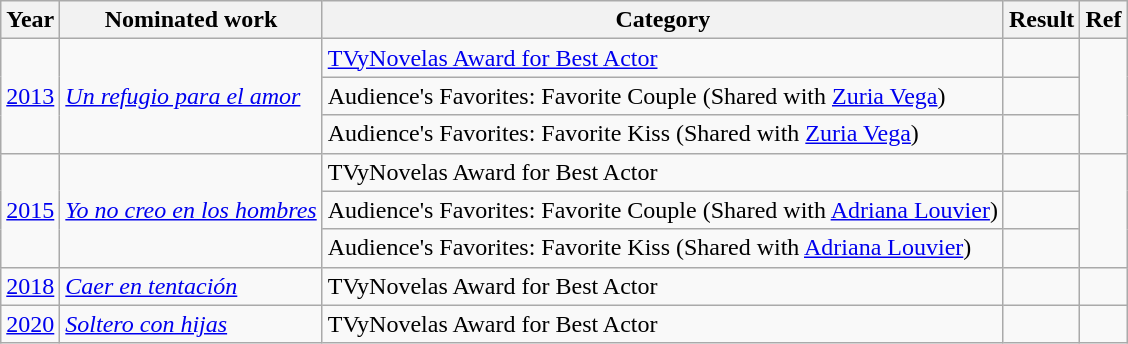<table class="wikitable sortable">
<tr>
<th>Year</th>
<th>Nominated work</th>
<th>Category</th>
<th>Result</th>
<th>Ref</th>
</tr>
<tr>
<td rowspan=3><a href='#'>2013</a></td>
<td rowspan=3><em><a href='#'>Un refugio para el amor</a></em></td>
<td><a href='#'>TVyNovelas Award for Best Actor</a></td>
<td></td>
<td rowspan=3></td>
</tr>
<tr>
<td>Audience's Favorites: Favorite Couple (Shared with <a href='#'>Zuria Vega</a>)</td>
<td></td>
</tr>
<tr>
<td>Audience's Favorites: Favorite Kiss (Shared with <a href='#'>Zuria Vega</a>)</td>
<td></td>
</tr>
<tr>
<td rowspan=3><a href='#'>2015</a></td>
<td rowspan=3><em><a href='#'>Yo no creo en los hombres</a></em></td>
<td>TVyNovelas Award for Best Actor</td>
<td></td>
<td rowspan=3></td>
</tr>
<tr>
<td>Audience's Favorites: Favorite Couple (Shared with <a href='#'>Adriana Louvier</a>)</td>
<td></td>
</tr>
<tr>
<td>Audience's Favorites: Favorite Kiss (Shared with <a href='#'>Adriana Louvier</a>)</td>
<td></td>
</tr>
<tr>
<td><a href='#'>2018</a></td>
<td><em><a href='#'>Caer en tentación</a></em></td>
<td>TVyNovelas Award for Best Actor</td>
<td></td>
<td></td>
</tr>
<tr>
<td><a href='#'>2020</a></td>
<td><em><a href='#'>Soltero con hijas</a></em></td>
<td>TVyNovelas Award for Best Actor</td>
<td></td>
<td></td>
</tr>
</table>
